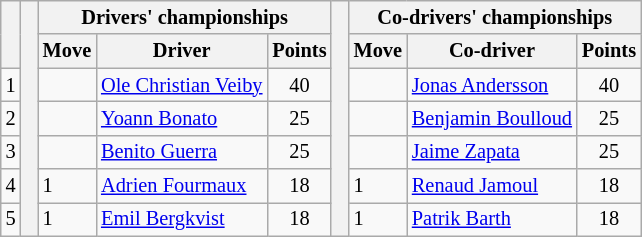<table class="wikitable" style="font-size:85%;">
<tr>
<th rowspan="2"></th>
<th rowspan="7" style="width:5px;"></th>
<th colspan="3">Drivers' championships</th>
<th rowspan="7" style="width:5px;"></th>
<th colspan="3">Co-drivers' championships</th>
</tr>
<tr>
<th>Move</th>
<th>Driver</th>
<th>Points</th>
<th>Move</th>
<th>Co-driver</th>
<th>Points</th>
</tr>
<tr>
<td align="center">1</td>
<td></td>
<td nowrap><a href='#'>Ole Christian Veiby</a></td>
<td align="center">40</td>
<td></td>
<td nowrap><a href='#'>Jonas Andersson</a></td>
<td align="center">40</td>
</tr>
<tr>
<td align="center">2</td>
<td></td>
<td><a href='#'>Yoann Bonato</a></td>
<td align="center">25</td>
<td></td>
<td nowrap><a href='#'>Benjamin Boulloud</a></td>
<td align="center">25</td>
</tr>
<tr>
<td align="center">3</td>
<td></td>
<td><a href='#'>Benito Guerra</a></td>
<td align="center">25</td>
<td></td>
<td><a href='#'>Jaime Zapata</a></td>
<td align="center">25</td>
</tr>
<tr>
<td align="center">4</td>
<td> 1</td>
<td><a href='#'>Adrien Fourmaux</a></td>
<td align="center">18</td>
<td> 1</td>
<td><a href='#'>Renaud Jamoul</a></td>
<td align="center">18</td>
</tr>
<tr>
<td align="center">5</td>
<td> 1</td>
<td><a href='#'>Emil Bergkvist</a></td>
<td align="center">18</td>
<td> 1</td>
<td><a href='#'>Patrik Barth</a></td>
<td align="center">18</td>
</tr>
</table>
